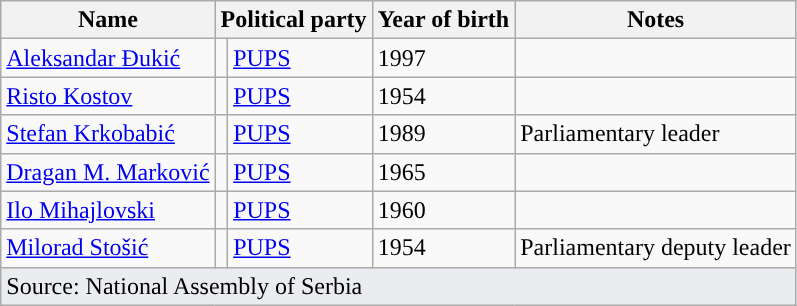<table class="wikitable sortable" style="text-align:left">
<tr>
<th>Name</th>
<th colspan="2">Political party</th>
<th>Year of birth</th>
<th>Notes</th>
</tr>
<tr>
<td><a href='#'>Aleksandar Đukić</a></td>
<td width="1" style="color:inherit;background: "></td>
<td><a href='#'>PUPS</a></td>
<td>1997</td>
<td></td>
</tr>
<tr>
<td><a href='#'>Risto Kostov</a></td>
<td width="1" style="color:inherit;background: "></td>
<td><a href='#'>PUPS</a></td>
<td>1954</td>
<td></td>
</tr>
<tr>
<td><a href='#'>Stefan Krkobabić</a></td>
<td width="1" style="color:inherit;background: "></td>
<td><a href='#'>PUPS</a></td>
<td>1989</td>
<td>Parliamentary leader</td>
</tr>
<tr>
<td><a href='#'>Dragan M. Marković</a></td>
<td width="1" style="color:inherit;background: "></td>
<td><a href='#'>PUPS</a></td>
<td>1965</td>
<td></td>
</tr>
<tr>
<td><a href='#'>Ilo Mihajlovski</a></td>
<td width="1" style="color:inherit;background: "></td>
<td><a href='#'>PUPS</a></td>
<td>1960</td>
<td></td>
</tr>
<tr>
<td><a href='#'>Milorad Stošić</a></td>
<td width="1" style="color:inherit;background: "></td>
<td><a href='#'>PUPS</a></td>
<td>1954</td>
<td>Parliamentary deputy leader</td>
</tr>
<tr>
<td style="background-color:#EAECF0" colspan="5">Source: National Assembly of Serbia</td>
</tr>
</table>
